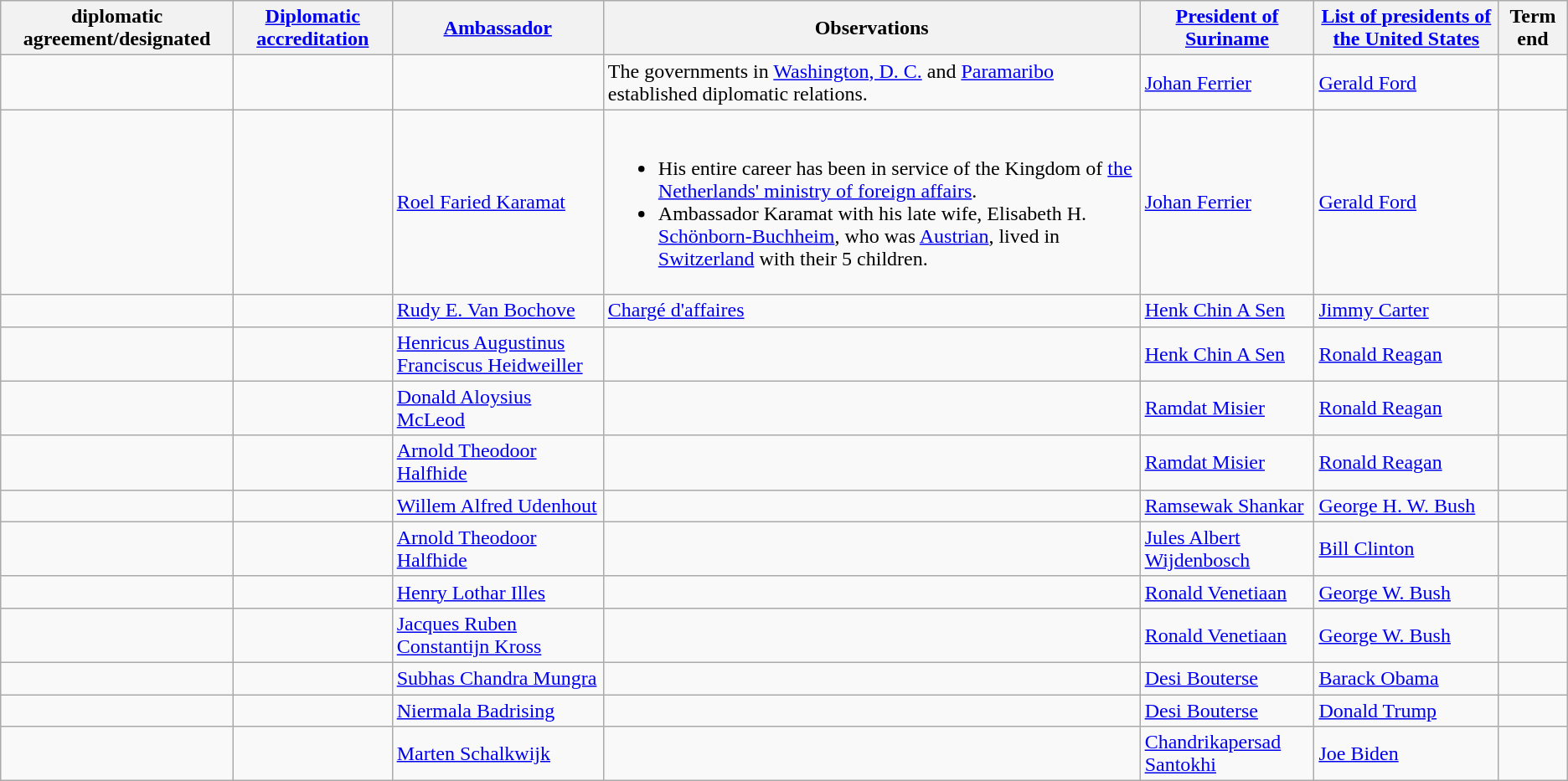<table class="wikitable sortable">
<tr>
<th>diplomatic agreement/designated</th>
<th><a href='#'>Diplomatic accreditation</a></th>
<th><a href='#'>Ambassador</a></th>
<th>Observations</th>
<th><a href='#'>President of Suriname</a></th>
<th><a href='#'>List of presidents of the United States</a></th>
<th>Term end</th>
</tr>
<tr>
<td></td>
<td></td>
<td></td>
<td>The governments in <a href='#'>Washington, D. C.</a> and <a href='#'>Paramaribo</a> established diplomatic relations.</td>
<td><a href='#'>Johan Ferrier </a></td>
<td><a href='#'>Gerald Ford</a></td>
<td></td>
</tr>
<tr>
<td></td>
<td></td>
<td><a href='#'>Roel Faried Karamat</a></td>
<td><br><ul><li>His entire career has been in service of the Kingdom of <a href='#'>the Netherlands' ministry of foreign affairs</a>.</li><li>Ambassador Karamat with his late wife, Elisabeth H. <a href='#'>Schönborn-Buchheim</a>, who was <a href='#'>Austrian</a>, lived in <a href='#'>Switzerland</a> with their 5 children.</li></ul></td>
<td><a href='#'>Johan Ferrier </a></td>
<td><a href='#'>Gerald Ford</a></td>
<td></td>
</tr>
<tr>
<td></td>
<td></td>
<td><a href='#'>Rudy E. Van Bochove</a></td>
<td><a href='#'>Chargé d'affaires</a></td>
<td><a href='#'>Henk Chin A Sen</a></td>
<td><a href='#'>Jimmy Carter</a></td>
<td></td>
</tr>
<tr>
<td></td>
<td></td>
<td><a href='#'>Henricus Augustinus Franciscus Heidweiller</a></td>
<td></td>
<td><a href='#'>Henk Chin A Sen</a></td>
<td><a href='#'>Ronald Reagan</a></td>
<td></td>
</tr>
<tr>
<td></td>
<td></td>
<td><a href='#'>Donald Aloysius McLeod</a></td>
<td></td>
<td><a href='#'>Ramdat Misier </a></td>
<td><a href='#'>Ronald Reagan</a></td>
<td></td>
</tr>
<tr>
<td></td>
<td></td>
<td><a href='#'>Arnold Theodoor Halfhide</a></td>
<td></td>
<td><a href='#'>Ramdat Misier </a></td>
<td><a href='#'>Ronald Reagan</a></td>
<td></td>
</tr>
<tr>
<td></td>
<td></td>
<td><a href='#'>Willem Alfred Udenhout</a></td>
<td></td>
<td><a href='#'>Ramsewak Shankar </a></td>
<td><a href='#'>George H. W. Bush</a></td>
<td></td>
</tr>
<tr>
<td></td>
<td></td>
<td><a href='#'>Arnold Theodoor Halfhide</a></td>
<td></td>
<td><a href='#'>Jules Albert Wijdenbosch </a></td>
<td><a href='#'>Bill Clinton</a></td>
<td></td>
</tr>
<tr>
<td></td>
<td></td>
<td><a href='#'>Henry Lothar Illes</a></td>
<td></td>
<td><a href='#'>Ronald Venetiaan </a></td>
<td><a href='#'>George W. Bush</a></td>
<td></td>
</tr>
<tr>
<td></td>
<td></td>
<td><a href='#'>Jacques Ruben Constantijn Kross</a></td>
<td></td>
<td><a href='#'>Ronald Venetiaan </a></td>
<td><a href='#'>George W. Bush</a></td>
<td></td>
</tr>
<tr>
<td></td>
<td></td>
<td><a href='#'>Subhas Chandra Mungra</a></td>
<td></td>
<td><a href='#'>Desi Bouterse</a></td>
<td><a href='#'>Barack Obama</a></td>
<td></td>
</tr>
<tr>
<td></td>
<td></td>
<td><a href='#'>Niermala Badrising</a></td>
<td></td>
<td><a href='#'>Desi Bouterse</a></td>
<td><a href='#'>Donald Trump</a></td>
<td></td>
</tr>
<tr>
<td></td>
<td></td>
<td><a href='#'>Marten Schalkwijk</a></td>
<td></td>
<td><a href='#'>Chandrikapersad Santokhi</a></td>
<td><a href='#'>Joe Biden</a></td>
<td></td>
</tr>
</table>
